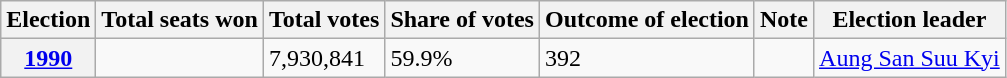<table class="wikitable">
<tr>
<th>Election</th>
<th>Total seats won</th>
<th>Total votes</th>
<th>Share of votes</th>
<th>Outcome of election</th>
<th>Note</th>
<th>Election leader</th>
</tr>
<tr>
<th><a href='#'>1990</a></th>
<td></td>
<td>7,930,841</td>
<td>59.9%</td>
<td> 392</td>
<td></td>
<td><a href='#'>Aung San Suu Kyi</a></td>
</tr>
</table>
